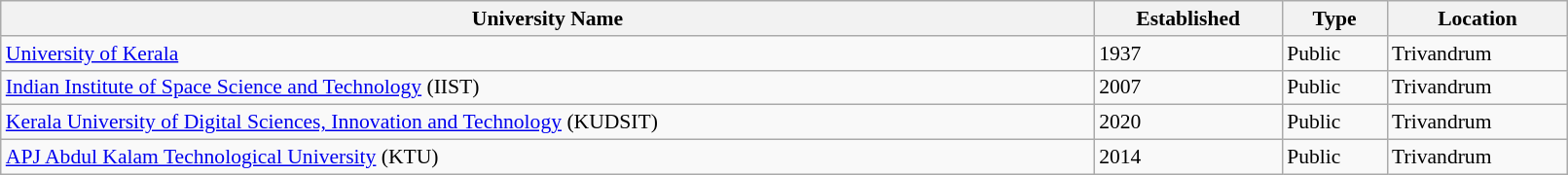<table class="wikitable mw-collapsible" style="font-size:90%; width:85%;">
<tr>
<th>University Name</th>
<th>Established</th>
<th>Type</th>
<th>Location</th>
</tr>
<tr>
<td><a href='#'>University of Kerala</a></td>
<td>1937</td>
<td>Public</td>
<td>Trivandrum</td>
</tr>
<tr>
<td><a href='#'>Indian Institute of Space Science and Technology</a> (IIST)</td>
<td>2007</td>
<td>Public</td>
<td>Trivandrum</td>
</tr>
<tr>
<td><a href='#'>Kerala University of Digital Sciences, Innovation and Technology</a> (KUDSIT)</td>
<td>2020</td>
<td>Public</td>
<td>Trivandrum</td>
</tr>
<tr>
<td><a href='#'>APJ Abdul Kalam Technological University</a> (KTU)</td>
<td>2014</td>
<td>Public</td>
<td>Trivandrum</td>
</tr>
</table>
